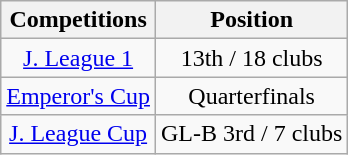<table class="wikitable" style="text-align:center;">
<tr>
<th>Competitions</th>
<th>Position</th>
</tr>
<tr>
<td><a href='#'>J. League 1</a></td>
<td>13th / 18 clubs</td>
</tr>
<tr>
<td><a href='#'>Emperor's Cup</a></td>
<td>Quarterfinals</td>
</tr>
<tr>
<td><a href='#'>J. League Cup</a></td>
<td>GL-B 3rd / 7 clubs</td>
</tr>
</table>
